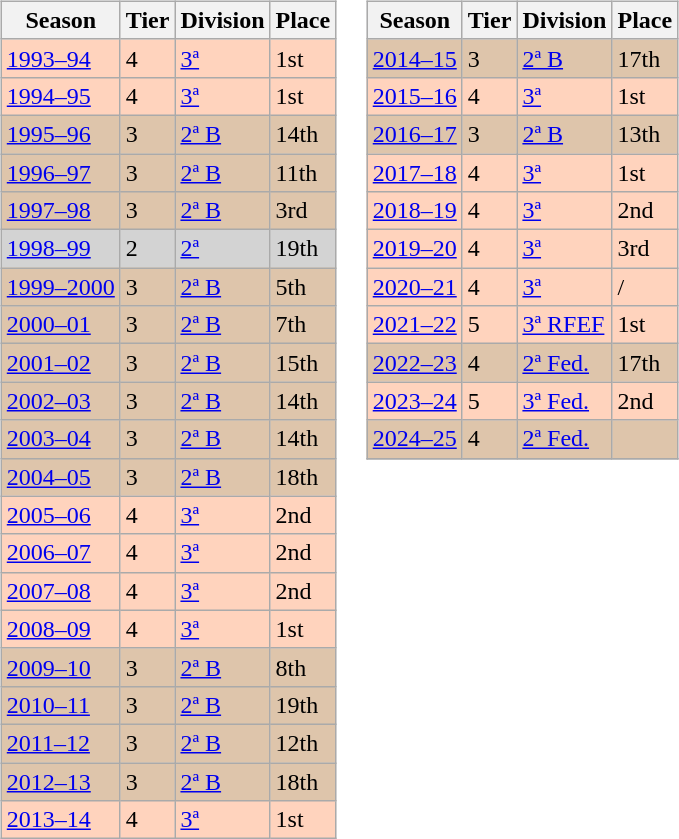<table>
<tr>
<td valign="top" width=0%><br><table class="wikitable">
<tr style="background:#f0f6fa;">
<th>Season</th>
<th>Tier</th>
<th>Division</th>
<th>Place</th>
</tr>
<tr>
<td style="background:#FFD3BD;"><a href='#'>1993–94</a></td>
<td style="background:#FFD3BD;">4</td>
<td style="background:#FFD3BD;"><a href='#'>3ª</a></td>
<td style="background:#FFD3BD;">1st</td>
</tr>
<tr>
<td style="background:#FFD3BD;"><a href='#'>1994–95</a></td>
<td style="background:#FFD3BD;">4</td>
<td style="background:#FFD3BD;"><a href='#'>3ª</a></td>
<td style="background:#FFD3BD;">1st</td>
</tr>
<tr>
<td style="background:#DEC5AB;"><a href='#'>1995–96</a></td>
<td style="background:#DEC5AB;">3</td>
<td style="background:#DEC5AB;"><a href='#'>2ª B</a></td>
<td style="background:#DEC5AB;">14th</td>
</tr>
<tr>
<td style="background:#DEC5AB;"><a href='#'>1996–97</a></td>
<td style="background:#DEC5AB;">3</td>
<td style="background:#DEC5AB;"><a href='#'>2ª B</a></td>
<td style="background:#DEC5AB;">11th</td>
</tr>
<tr>
<td style="background:#DEC5AB;"><a href='#'>1997–98</a></td>
<td style="background:#DEC5AB;">3</td>
<td style="background:#DEC5AB;"><a href='#'>2ª B</a></td>
<td style="background:#DEC5AB;">3rd</td>
</tr>
<tr>
<td style="background:#D3D3D3;"><a href='#'>1998–99</a></td>
<td style="background:#D3D3D3;">2</td>
<td style="background:#D3D3D3;"><a href='#'>2ª</a></td>
<td style="background:#D3D3D3;">19th</td>
</tr>
<tr>
<td style="background:#DEC5AB;"><a href='#'>1999–2000</a></td>
<td style="background:#DEC5AB;">3</td>
<td style="background:#DEC5AB;"><a href='#'>2ª B</a></td>
<td style="background:#DEC5AB;">5th</td>
</tr>
<tr>
<td style="background:#DEC5AB;"><a href='#'>2000–01</a></td>
<td style="background:#DEC5AB;">3</td>
<td style="background:#DEC5AB;"><a href='#'>2ª B</a></td>
<td style="background:#DEC5AB;">7th</td>
</tr>
<tr>
<td style="background:#DEC5AB;"><a href='#'>2001–02</a></td>
<td style="background:#DEC5AB;">3</td>
<td style="background:#DEC5AB;"><a href='#'>2ª B</a></td>
<td style="background:#DEC5AB;">15th</td>
</tr>
<tr>
<td style="background:#DEC5AB;"><a href='#'>2002–03</a></td>
<td style="background:#DEC5AB;">3</td>
<td style="background:#DEC5AB;"><a href='#'>2ª B</a></td>
<td style="background:#DEC5AB;">14th</td>
</tr>
<tr>
<td style="background:#DEC5AB;"><a href='#'>2003–04</a></td>
<td style="background:#DEC5AB;">3</td>
<td style="background:#DEC5AB;"><a href='#'>2ª B</a></td>
<td style="background:#DEC5AB;">14th</td>
</tr>
<tr>
<td style="background:#DEC5AB;"><a href='#'>2004–05</a></td>
<td style="background:#DEC5AB;">3</td>
<td style="background:#DEC5AB;"><a href='#'>2ª B</a></td>
<td style="background:#DEC5AB;">18th</td>
</tr>
<tr>
<td style="background:#FFD3BD;"><a href='#'>2005–06</a></td>
<td style="background:#FFD3BD;">4</td>
<td style="background:#FFD3BD;"><a href='#'>3ª</a></td>
<td style="background:#FFD3BD;">2nd</td>
</tr>
<tr>
<td style="background:#FFD3BD;"><a href='#'>2006–07</a></td>
<td style="background:#FFD3BD;">4</td>
<td style="background:#FFD3BD;"><a href='#'>3ª</a></td>
<td style="background:#FFD3BD;">2nd</td>
</tr>
<tr>
<td style="background:#FFD3BD;"><a href='#'>2007–08</a></td>
<td style="background:#FFD3BD;">4</td>
<td style="background:#FFD3BD;"><a href='#'>3ª</a></td>
<td style="background:#FFD3BD;">2nd</td>
</tr>
<tr>
<td style="background:#FFD3BD;"><a href='#'>2008–09</a></td>
<td style="background:#FFD3BD;">4</td>
<td style="background:#FFD3BD;"><a href='#'>3ª</a></td>
<td style="background:#FFD3BD;">1st</td>
</tr>
<tr>
<td style="background:#DEC5AB;"><a href='#'>2009–10</a></td>
<td style="background:#DEC5AB;">3</td>
<td style="background:#DEC5AB;"><a href='#'>2ª B</a></td>
<td style="background:#DEC5AB;">8th</td>
</tr>
<tr>
<td style="background:#DEC5AB;"><a href='#'>2010–11</a></td>
<td style="background:#DEC5AB;">3</td>
<td style="background:#DEC5AB;"><a href='#'>2ª B</a></td>
<td style="background:#DEC5AB;">19th</td>
</tr>
<tr>
<td style="background:#DEC5AB;"><a href='#'>2011–12</a></td>
<td style="background:#DEC5AB;">3</td>
<td style="background:#DEC5AB;"><a href='#'>2ª B</a></td>
<td style="background:#DEC5AB;">12th</td>
</tr>
<tr>
<td style="background:#DEC5AB;"><a href='#'>2012–13</a></td>
<td style="background:#DEC5AB;">3</td>
<td style="background:#DEC5AB;"><a href='#'>2ª B</a></td>
<td style="background:#DEC5AB;">18th</td>
</tr>
<tr>
<td style="background:#FFD3BD;"><a href='#'>2013–14</a></td>
<td style="background:#FFD3BD;">4</td>
<td style="background:#FFD3BD;"><a href='#'>3ª</a></td>
<td style="background:#FFD3BD;">1st</td>
</tr>
</table>
</td>
<td valign="top" width=0%><br><table class="wikitable">
<tr style="background:#f0f6fa;">
<th>Season</th>
<th>Tier</th>
<th>Division</th>
<th>Place</th>
</tr>
<tr>
<td style="background:#DEC5AB;"><a href='#'>2014–15</a></td>
<td style="background:#DEC5AB;">3</td>
<td style="background:#DEC5AB;"><a href='#'>2ª B</a></td>
<td style="background:#DEC5AB;">17th</td>
</tr>
<tr>
<td style="background:#FFD3BD;"><a href='#'>2015–16</a></td>
<td style="background:#FFD3BD;">4</td>
<td style="background:#FFD3BD;"><a href='#'>3ª</a></td>
<td style="background:#FFD3BD;">1st</td>
</tr>
<tr>
<td style="background:#DEC5AB;"><a href='#'>2016–17</a></td>
<td style="background:#DEC5AB;">3</td>
<td style="background:#DEC5AB;"><a href='#'>2ª B</a></td>
<td style="background:#DEC5AB;">13th</td>
</tr>
<tr>
<td style="background:#FFD3BD;"><a href='#'>2017–18</a></td>
<td style="background:#FFD3BD;">4</td>
<td style="background:#FFD3BD;"><a href='#'>3ª</a></td>
<td style="background:#FFD3BD;">1st</td>
</tr>
<tr>
<td style="background:#FFD3BD;"><a href='#'>2018–19</a></td>
<td style="background:#FFD3BD;">4</td>
<td style="background:#FFD3BD;"><a href='#'>3ª</a></td>
<td style="background:#FFD3BD;">2nd</td>
</tr>
<tr>
<td style="background:#FFD3BD;"><a href='#'>2019–20</a></td>
<td style="background:#FFD3BD;">4</td>
<td style="background:#FFD3BD;"><a href='#'>3ª</a></td>
<td style="background:#FFD3BD;">3rd</td>
</tr>
<tr>
<td style="background:#FFD3BD;"><a href='#'>2020–21</a></td>
<td style="background:#FFD3BD;">4</td>
<td style="background:#FFD3BD;"><a href='#'>3ª</a></td>
<td style="background:#FFD3BD;"> / </td>
</tr>
<tr>
<td style="background:#FFD3BD;"><a href='#'>2021–22</a></td>
<td style="background:#FFD3BD;">5</td>
<td style="background:#FFD3BD;"><a href='#'>3ª RFEF</a></td>
<td style="background:#FFD3BD;">1st</td>
</tr>
<tr>
<td style="background:#DEC5AB;"><a href='#'>2022–23</a></td>
<td style="background:#DEC5AB;">4</td>
<td style="background:#DEC5AB;"><a href='#'>2ª Fed.</a></td>
<td style="background:#DEC5AB;">17th</td>
</tr>
<tr>
<td style="background:#FFD3BD;"><a href='#'>2023–24</a></td>
<td style="background:#FFD3BD;">5</td>
<td style="background:#FFD3BD;"><a href='#'>3ª Fed.</a></td>
<td style="background:#FFD3BD;">2nd</td>
</tr>
<tr>
<td style="background:#DEC5AB;"><a href='#'>2024–25</a></td>
<td style="background:#DEC5AB;">4</td>
<td style="background:#DEC5AB;"><a href='#'>2ª Fed.</a></td>
<td style="background:#DEC5AB;"></td>
</tr>
<tr>
</tr>
</table>
</td>
</tr>
</table>
